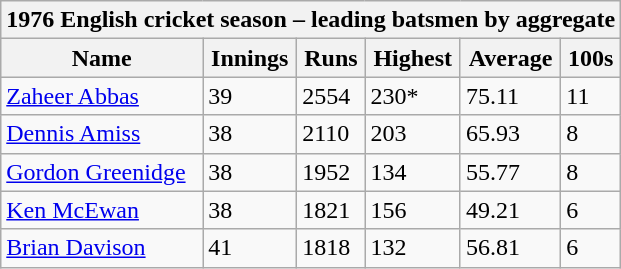<table class="wikitable">
<tr>
<th bgcolor="#efefef" colspan="7">1976 English cricket season – leading batsmen by aggregate</th>
</tr>
<tr bgcolor="#efefef">
<th>Name</th>
<th>Innings</th>
<th>Runs</th>
<th>Highest</th>
<th>Average</th>
<th>100s</th>
</tr>
<tr>
<td><a href='#'>Zaheer Abbas</a></td>
<td>39</td>
<td>2554</td>
<td>230*</td>
<td>75.11</td>
<td>11</td>
</tr>
<tr>
<td><a href='#'>Dennis Amiss</a></td>
<td>38</td>
<td>2110</td>
<td>203</td>
<td>65.93</td>
<td>8</td>
</tr>
<tr>
<td><a href='#'>Gordon Greenidge</a></td>
<td>38</td>
<td>1952</td>
<td>134</td>
<td>55.77</td>
<td>8</td>
</tr>
<tr>
<td><a href='#'>Ken McEwan</a></td>
<td>38</td>
<td>1821</td>
<td>156</td>
<td>49.21</td>
<td>6</td>
</tr>
<tr>
<td><a href='#'>Brian Davison</a></td>
<td>41</td>
<td>1818</td>
<td>132</td>
<td>56.81</td>
<td>6</td>
</tr>
</table>
